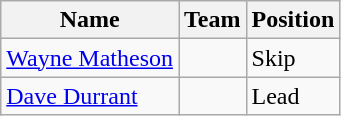<table class="wikitable">
<tr>
<th><strong>Name</strong></th>
<th><strong>Team</strong></th>
<th><strong>Position</strong></th>
</tr>
<tr>
<td><a href='#'>Wayne Matheson</a></td>
<td></td>
<td>Skip</td>
</tr>
<tr>
<td><a href='#'>Dave Durrant</a></td>
<td></td>
<td>Lead</td>
</tr>
</table>
